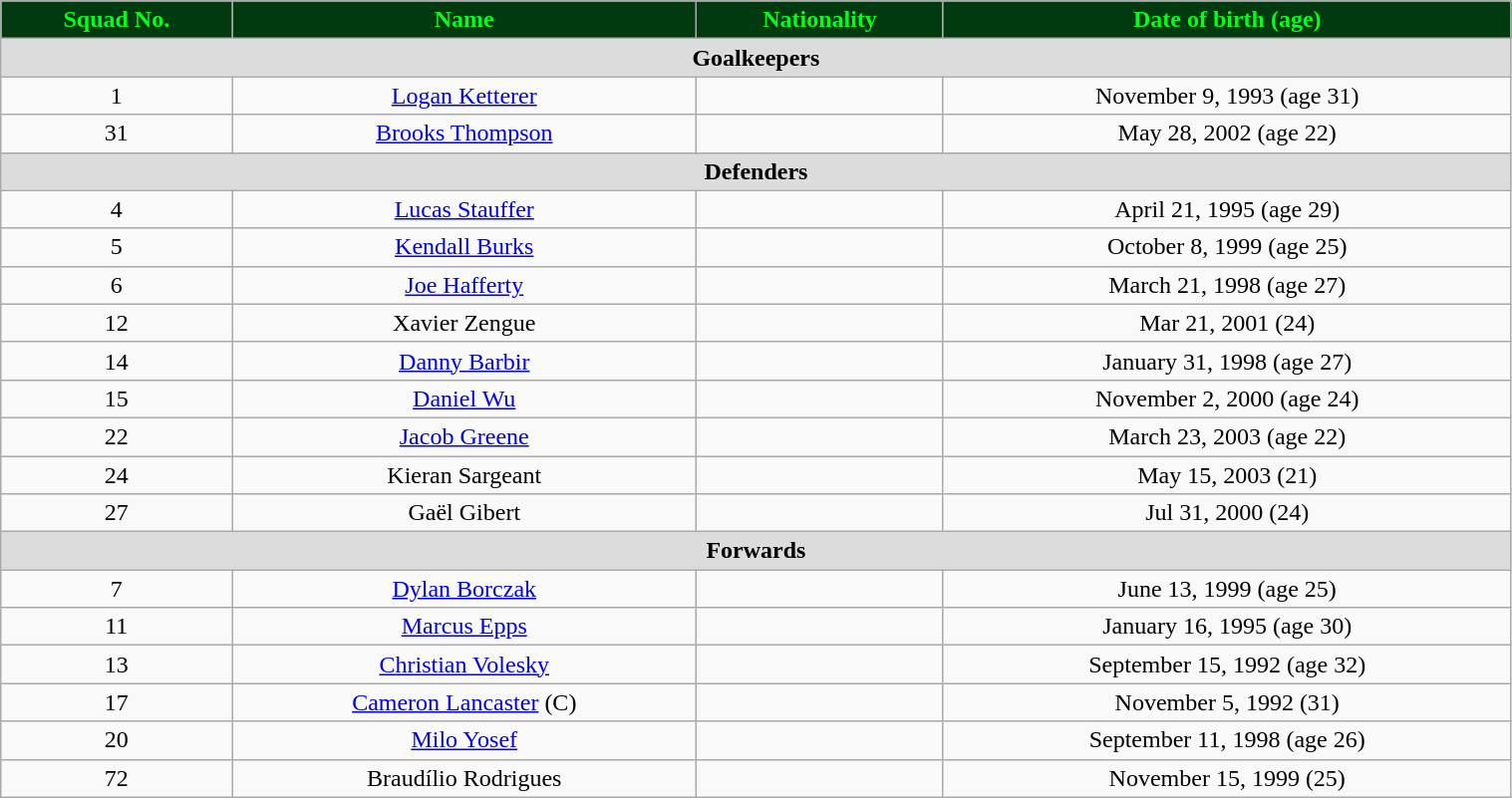<table class="wikitable sortable" style="text-align:center;width:80%">
<tr>
<th style="background:#003a0e; color:#00FE1E;" ; border:2px solid #001c48;">Squad No.</th>
<th style="background:#003a0e; color:#00FE1E;" border:2px solid #001c48;">Name</th>
<th style="background:#003a0e; color:#00FE1E;" border:2px solid #001c48;">Nationality</th>
<th style="background:#003a0e; color:#00FE1E;" border:2px solid #001c48;">Date of birth (age)</th>
</tr>
<tr>
<th colspan="4" style="background:#dcdcdc; text-align:center;">Goalkeepers</th>
</tr>
<tr>
<td>1</td>
<td><a href='#'>Logan Ketterer</a></td>
<td></td>
<td>November 9, 1993 (age 31)</td>
</tr>
<tr>
<td>31</td>
<td><a href='#'>Brooks Thompson</a></td>
<td></td>
<td>May 28, 2002 (age 22)</td>
</tr>
<tr>
<th colspan="4" style="background:#dcdcdc; text-align:center;">Defenders</th>
</tr>
<tr>
<td>4</td>
<td><a href='#'>Lucas Stauffer</a></td>
<td></td>
<td>April 21, 1995 (age 29)</td>
</tr>
<tr>
<td>5</td>
<td><a href='#'>Kendall Burks</a></td>
<td></td>
<td>October 8, 1999 (age 25)</td>
</tr>
<tr>
<td>6</td>
<td><a href='#'>Joe Hafferty</a></td>
<td></td>
<td>March 21, 1998 (age 27)</td>
</tr>
<tr>
<td>12</td>
<td>Xavier Zengue</td>
<td></td>
<td>Mar 21, 2001 (24)</td>
</tr>
<tr>
<td>14</td>
<td><a href='#'>Danny Barbir</a></td>
<td></td>
<td>January 31, 1998 (age 27)</td>
</tr>
<tr>
<td>15</td>
<td><a href='#'>Daniel Wu</a></td>
<td></td>
<td>November 2, 2000 (age 24)</td>
</tr>
<tr>
<td>22</td>
<td><a href='#'>Jacob Greene</a></td>
<td></td>
<td>March 23, 2003 (age 22)</td>
</tr>
<tr>
<td>24</td>
<td>Kieran Sargeant</td>
<td></td>
<td>May 15, 2003 (21)</td>
</tr>
<tr>
<td>27</td>
<td>Gaël Gibert</td>
<td></td>
<td>Jul 31, 2000 (24)</td>
</tr>
<tr>
<th colspan="4" style="background:#dcdcdc; text-align:center;">Forwards</th>
</tr>
<tr>
<td>7</td>
<td><a href='#'>Dylan Borczak</a></td>
<td></td>
<td>June 13, 1999 (age 25)</td>
</tr>
<tr>
<td>11</td>
<td><a href='#'>Marcus Epps</a></td>
<td></td>
<td>January 16, 1995 (age 30)</td>
</tr>
<tr>
<td>13</td>
<td><a href='#'>Christian Volesky</a></td>
<td></td>
<td>September 15, 1992 (age 32)</td>
</tr>
<tr>
<td>17</td>
<td><a href='#'>Cameron Lancaster</a> (C)</td>
<td></td>
<td>November 5, 1992 (31)</td>
</tr>
<tr>
<td>20</td>
<td><a href='#'>Milo Yosef</a></td>
<td></td>
<td>September 11, 1998 (age 26)</td>
</tr>
<tr>
<td>72</td>
<td>Braudílio Rodrigues</td>
<td></td>
<td>November 15, 1999 (25)</td>
</tr>
</table>
